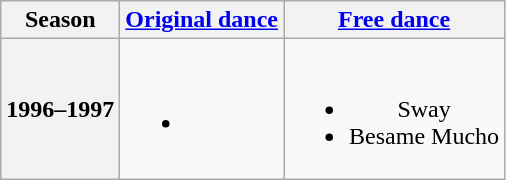<table class=wikitable style=text-align:center>
<tr>
<th>Season</th>
<th><a href='#'>Original dance</a></th>
<th><a href='#'>Free dance</a></th>
</tr>
<tr>
<th>1996–1997 <br> </th>
<td><br><ul><li></li></ul></td>
<td><br><ul><li>Sway</li><li>Besame Mucho</li></ul></td>
</tr>
</table>
